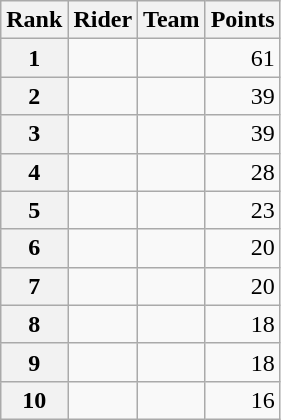<table class="wikitable" margin-bottom:0;">
<tr>
<th scope="col">Rank</th>
<th scope="col">Rider</th>
<th scope="col">Team</th>
<th scope="col">Points</th>
</tr>
<tr>
<th scope="row">1</th>
<td>  </td>
<td></td>
<td align="right">61</td>
</tr>
<tr>
<th scope="row">2</th>
<td></td>
<td></td>
<td align="right">39</td>
</tr>
<tr>
<th scope="row">3</th>
<td></td>
<td></td>
<td align="right">39</td>
</tr>
<tr>
<th scope="row">4</th>
<td></td>
<td></td>
<td align="right">28</td>
</tr>
<tr>
<th scope="row">5</th>
<td></td>
<td></td>
<td align="right">23</td>
</tr>
<tr>
<th scope="row">6</th>
<td></td>
<td></td>
<td align="right">20</td>
</tr>
<tr>
<th scope="row">7</th>
<td></td>
<td></td>
<td align="right">20</td>
</tr>
<tr>
<th scope="row">8</th>
<td></td>
<td></td>
<td align="right">18</td>
</tr>
<tr>
<th scope="row">9</th>
<td></td>
<td></td>
<td align="right">18</td>
</tr>
<tr>
<th scope="row">10</th>
<td></td>
<td></td>
<td align="right">16</td>
</tr>
</table>
